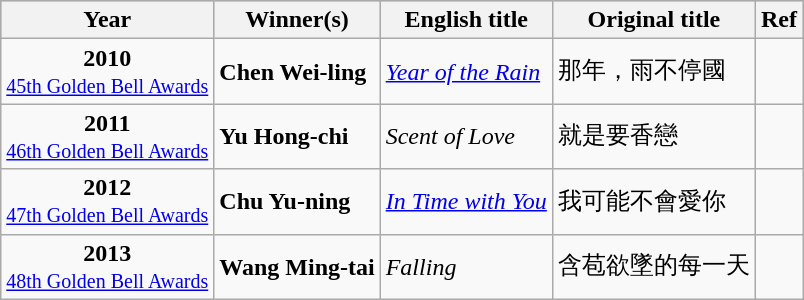<table class="wikitable">
<tr style="background:#bebebe;">
<th>Year</th>
<th>Winner(s)</th>
<th>English title</th>
<th>Original title</th>
<th>Ref</th>
</tr>
<tr>
<td style="text-align:center"><strong>2010</strong> <br> <small><a href='#'>45th Golden Bell Awards</a></small></td>
<td><strong>Chen Wei-ling</strong></td>
<td><em><a href='#'>Year of the Rain</a></em></td>
<td>那年，雨不停國</td>
<td></td>
</tr>
<tr>
<td style="text-align:center"><strong>2011</strong> <br> <small><a href='#'>46th Golden Bell Awards</a></small></td>
<td><strong>Yu Hong-chi</strong></td>
<td><em>Scent of Love</em></td>
<td>就是要香戀</td>
<td></td>
</tr>
<tr>
<td style="text-align:center"><strong>2012</strong> <br> <small><a href='#'>47th Golden Bell Awards</a></small></td>
<td><strong>Chu Yu-ning</strong></td>
<td><em><a href='#'>In Time with You</a></em></td>
<td>我可能不會愛你</td>
<td></td>
</tr>
<tr>
<td style="text-align:center"><strong>2013</strong> <br> <small><a href='#'>48th Golden Bell Awards</a></small></td>
<td><strong>Wang Ming-tai</strong></td>
<td><em>Falling</em></td>
<td>含苞欲墜的每一天</td>
<td></td>
</tr>
</table>
